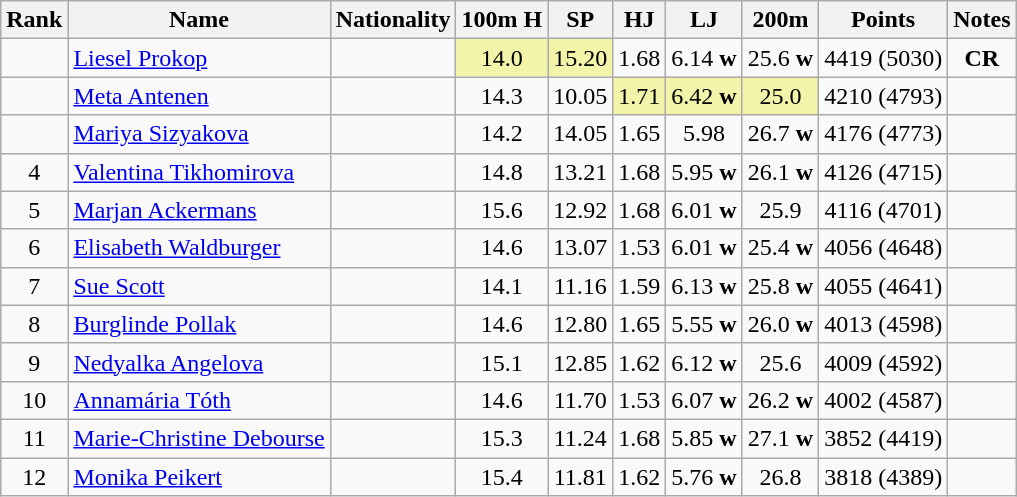<table class="wikitable sortable" style="text-align:center">
<tr>
<th>Rank</th>
<th>Name</th>
<th>Nationality</th>
<th>100m H</th>
<th>SP</th>
<th>HJ</th>
<th>LJ</th>
<th>200m</th>
<th>Points</th>
<th>Notes</th>
</tr>
<tr>
<td></td>
<td align=left><a href='#'>Liesel Prokop</a></td>
<td align=left></td>
<td bgcolor=#F2F5A9>14.0</td>
<td bgcolor=#F2F5A9>15.20</td>
<td>1.68</td>
<td>6.14 <strong>w</strong></td>
<td>25.6 <strong>w</strong></td>
<td>4419 (5030)</td>
<td><strong>CR</strong></td>
</tr>
<tr>
<td></td>
<td align=left><a href='#'>Meta Antenen</a></td>
<td align=left></td>
<td>14.3</td>
<td>10.05</td>
<td bgcolor=#F2F5A9>1.71</td>
<td bgcolor=#F2F5A9>6.42 <strong>w</strong></td>
<td bgcolor=#F2F5A9>25.0</td>
<td>4210 (4793)</td>
<td></td>
</tr>
<tr>
<td></td>
<td align=left><a href='#'>Mariya Sizyakova</a></td>
<td align=left></td>
<td>14.2</td>
<td>14.05</td>
<td>1.65</td>
<td>5.98</td>
<td>26.7 <strong>w</strong></td>
<td>4176 (4773)</td>
<td></td>
</tr>
<tr>
<td>4</td>
<td align=left><a href='#'>Valentina Tikhomirova</a></td>
<td align=left></td>
<td>14.8</td>
<td>13.21</td>
<td>1.68</td>
<td>5.95 <strong>w</strong></td>
<td>26.1 <strong>w</strong></td>
<td>4126 (4715)</td>
<td></td>
</tr>
<tr>
<td>5</td>
<td align=left><a href='#'>Marjan Ackermans</a></td>
<td align=left></td>
<td>15.6</td>
<td>12.92</td>
<td>1.68</td>
<td>6.01 <strong>w</strong></td>
<td>25.9</td>
<td>4116 (4701)</td>
<td></td>
</tr>
<tr>
<td>6</td>
<td align=left><a href='#'>Elisabeth Waldburger</a></td>
<td align=left></td>
<td>14.6</td>
<td>13.07</td>
<td>1.53</td>
<td>6.01 <strong>w</strong></td>
<td>25.4 <strong>w</strong></td>
<td>4056 (4648)</td>
<td></td>
</tr>
<tr>
<td>7</td>
<td align=left><a href='#'>Sue Scott</a></td>
<td align=left></td>
<td>14.1</td>
<td>11.16</td>
<td>1.59</td>
<td>6.13 <strong>w</strong></td>
<td>25.8 <strong>w</strong></td>
<td>4055 (4641)</td>
<td></td>
</tr>
<tr>
<td>8</td>
<td align=left><a href='#'>Burglinde Pollak</a></td>
<td align=left></td>
<td>14.6</td>
<td>12.80</td>
<td>1.65</td>
<td>5.55 <strong>w</strong></td>
<td>26.0 <strong>w</strong></td>
<td>4013 (4598)</td>
<td></td>
</tr>
<tr>
<td>9</td>
<td align=left><a href='#'>Nedyalka Angelova</a></td>
<td align=left></td>
<td>15.1</td>
<td>12.85</td>
<td>1.62</td>
<td>6.12 <strong>w</strong></td>
<td>25.6</td>
<td>4009 (4592)</td>
<td></td>
</tr>
<tr>
<td>10</td>
<td align=left><a href='#'>Annamária Tóth</a></td>
<td align=left></td>
<td>14.6</td>
<td>11.70</td>
<td>1.53</td>
<td>6.07 <strong>w</strong></td>
<td>26.2 <strong>w</strong></td>
<td>4002 (4587)</td>
<td></td>
</tr>
<tr>
<td>11</td>
<td align=left><a href='#'>Marie-Christine Debourse</a></td>
<td align=left></td>
<td>15.3</td>
<td>11.24</td>
<td>1.68</td>
<td>5.85 <strong>w</strong></td>
<td>27.1 <strong>w</strong></td>
<td>3852 (4419)</td>
<td></td>
</tr>
<tr>
<td>12</td>
<td align=left><a href='#'>Monika Peikert</a></td>
<td align=left></td>
<td>15.4</td>
<td>11.81</td>
<td>1.62</td>
<td>5.76 <strong>w</strong></td>
<td>26.8</td>
<td>3818 (4389)</td>
<td></td>
</tr>
</table>
